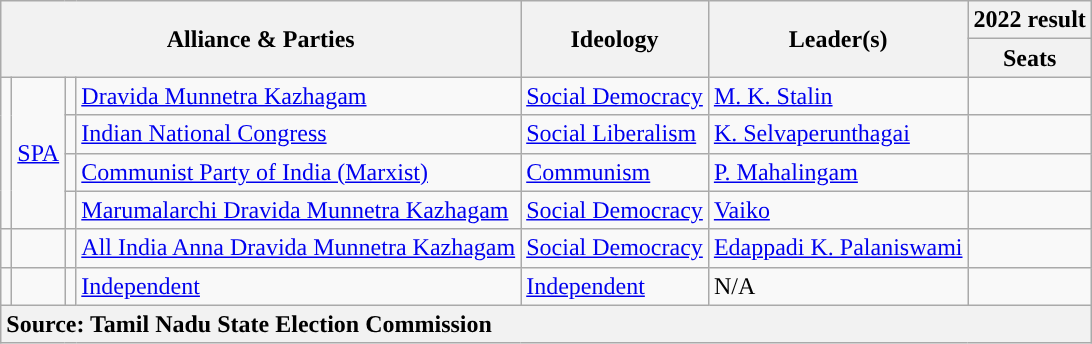<table class="wikitable">
<tr>
<th colspan="4" rowspan="2">Alliance & Parties</th>
<th rowspan="2">Ideology</th>
<th rowspan="2">Leader(s)</th>
<th>2022 result</th>
</tr>
<tr>
<th>Seats</th>
</tr>
<tr>
<td rowspan="4"><br></td>
<td rowspan="4"><a href='#'>SPA</a></td>
<td><br></td>
<td><a href='#'>Dravida Munnetra Kazhagam</a></td>
<td><a href='#'>Social Democracy</a></td>
<td><a href='#'>M. K. Stalin</a></td>
<td></td>
</tr>
<tr>
<td><br></td>
<td><a href='#'>Indian National Congress</a></td>
<td><a href='#'>Social Liberalism</a></td>
<td><a href='#'>K. Selvaperunthagai</a></td>
<td></td>
</tr>
<tr>
<td><br></td>
<td><a href='#'>Communist Party of India (Marxist)</a></td>
<td><a href='#'>Communism</a></td>
<td><a href='#'>P. Mahalingam</a></td>
<td></td>
</tr>
<tr>
<td><br></td>
<td><a href='#'>Marumalarchi Dravida Munnetra Kazhagam</a></td>
<td><a href='#'>Social Democracy</a></td>
<td><a href='#'>Vaiko</a></td>
<td></td>
</tr>
<tr>
<td rowspan="1"><br></td>
<td rowspan="1"></td>
<td><br></td>
<td><a href='#'>All India Anna Dravida Munnetra Kazhagam</a></td>
<td><a href='#'>Social Democracy</a></td>
<td><a href='#'>Edappadi K. Palaniswami</a></td>
<td></td>
</tr>
<tr>
<td rowspan="1"></td>
<td rowspan="1"></td>
<td></td>
<td><a href='#'>Independent</a></td>
<td><a href='#'>Independent</a></td>
<td>N/A</td>
<td></td>
</tr>
<tr>
<th colspan="7" style="text-align:left;">Source: Tamil Nadu State Election Commission</th>
</tr>
</table>
